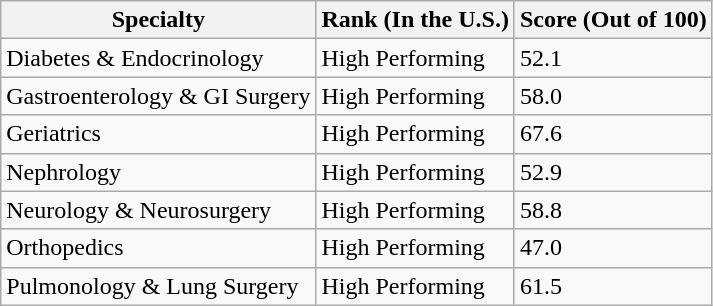<table class="wikitable">
<tr>
<th>Specialty</th>
<th>Rank (In the U.S.)</th>
<th>Score (Out of 100)</th>
</tr>
<tr>
<td>Diabetes & Endocrinology</td>
<td>High Performing</td>
<td>52.1</td>
</tr>
<tr>
<td>Gastroenterology & GI Surgery</td>
<td>High Performing</td>
<td>58.0</td>
</tr>
<tr>
<td>Geriatrics</td>
<td>High Performing</td>
<td>67.6</td>
</tr>
<tr>
<td>Nephrology</td>
<td>High Performing</td>
<td>52.9</td>
</tr>
<tr>
<td>Neurology & Neurosurgery</td>
<td>High Performing</td>
<td>58.8</td>
</tr>
<tr>
<td>Orthopedics</td>
<td>High Performing</td>
<td>47.0</td>
</tr>
<tr>
<td>Pulmonology & Lung Surgery</td>
<td>High Performing</td>
<td>61.5</td>
</tr>
</table>
